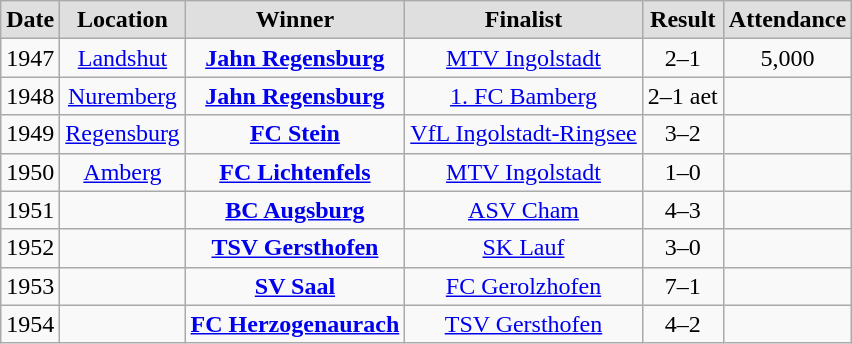<table class="wikitable">
<tr style="text-align:center; background:#dfdfdf;">
<td><strong>Date</strong></td>
<td><strong>Location</strong></td>
<td><strong>Winner</strong></td>
<td><strong>Finalist</strong></td>
<td><strong>Result</strong></td>
<td><strong>Attendance</strong></td>
</tr>
<tr style="text-align:center;">
<td>1947</td>
<td><a href='#'>Landshut</a></td>
<td><strong><a href='#'>Jahn Regensburg</a></strong></td>
<td><a href='#'>MTV Ingolstadt</a></td>
<td>2–1</td>
<td>5,000</td>
</tr>
<tr style="text-align:center;">
<td>1948</td>
<td><a href='#'>Nuremberg</a></td>
<td><strong><a href='#'>Jahn Regensburg</a></strong></td>
<td><a href='#'>1. FC Bamberg</a></td>
<td>2–1 aet</td>
<td></td>
</tr>
<tr style="text-align:center;">
<td>1949</td>
<td><a href='#'>Regensburg</a></td>
<td><strong><a href='#'>FC Stein</a></strong></td>
<td><a href='#'>VfL Ingolstadt-Ringsee</a></td>
<td>3–2</td>
<td></td>
</tr>
<tr style="text-align:center;">
<td>1950</td>
<td><a href='#'>Amberg</a></td>
<td><strong><a href='#'>FC Lichtenfels</a></strong></td>
<td><a href='#'>MTV Ingolstadt</a></td>
<td>1–0</td>
<td></td>
</tr>
<tr style="text-align:center;">
<td>1951</td>
<td></td>
<td><strong><a href='#'>BC Augsburg</a></strong></td>
<td><a href='#'>ASV Cham</a></td>
<td>4–3</td>
<td></td>
</tr>
<tr style="text-align:center;">
<td>1952</td>
<td></td>
<td><strong><a href='#'>TSV Gersthofen</a></strong></td>
<td><a href='#'>SK Lauf</a></td>
<td>3–0</td>
<td></td>
</tr>
<tr style="text-align:center;">
<td>1953</td>
<td></td>
<td><strong><a href='#'>SV Saal</a></strong></td>
<td><a href='#'>FC Gerolzhofen</a></td>
<td>7–1</td>
<td></td>
</tr>
<tr style="text-align:center;">
<td>1954</td>
<td></td>
<td><strong><a href='#'>FC Herzogenaurach</a></strong></td>
<td><a href='#'>TSV Gersthofen</a></td>
<td>4–2</td>
<td></td>
</tr>
</table>
